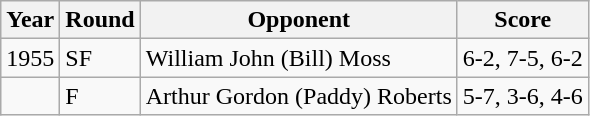<table class="wikitable">
<tr>
<th>Year</th>
<th>Round</th>
<th>Opponent</th>
<th>Score</th>
</tr>
<tr>
<td>1955</td>
<td>SF</td>
<td>William John (Bill) Moss</td>
<td>6-2, 7-5, 6-2</td>
</tr>
<tr>
<td></td>
<td>F</td>
<td>Arthur Gordon (Paddy) Roberts</td>
<td>5-7, 3-6, 4-6</td>
</tr>
</table>
